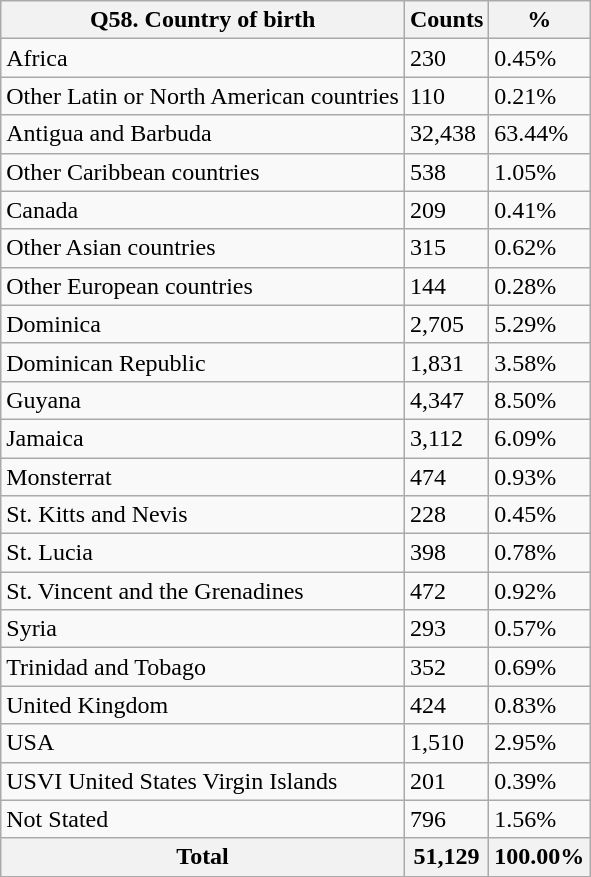<table class="wikitable sortable">
<tr>
<th>Q58. Country of birth</th>
<th>Counts</th>
<th>%</th>
</tr>
<tr>
<td>Africa</td>
<td>230</td>
<td>0.45%</td>
</tr>
<tr>
<td>Other Latin or North American countries</td>
<td>110</td>
<td>0.21%</td>
</tr>
<tr>
<td>Antigua and Barbuda</td>
<td>32,438</td>
<td>63.44%</td>
</tr>
<tr>
<td>Other Caribbean countries</td>
<td>538</td>
<td>1.05%</td>
</tr>
<tr>
<td>Canada</td>
<td>209</td>
<td>0.41%</td>
</tr>
<tr>
<td>Other Asian countries</td>
<td>315</td>
<td>0.62%</td>
</tr>
<tr>
<td>Other European countries</td>
<td>144</td>
<td>0.28%</td>
</tr>
<tr>
<td>Dominica</td>
<td>2,705</td>
<td>5.29%</td>
</tr>
<tr>
<td>Dominican Republic</td>
<td>1,831</td>
<td>3.58%</td>
</tr>
<tr>
<td>Guyana</td>
<td>4,347</td>
<td>8.50%</td>
</tr>
<tr>
<td>Jamaica</td>
<td>3,112</td>
<td>6.09%</td>
</tr>
<tr>
<td>Monsterrat</td>
<td>474</td>
<td>0.93%</td>
</tr>
<tr>
<td>St. Kitts and Nevis</td>
<td>228</td>
<td>0.45%</td>
</tr>
<tr>
<td>St. Lucia</td>
<td>398</td>
<td>0.78%</td>
</tr>
<tr>
<td>St. Vincent and the Grenadines</td>
<td>472</td>
<td>0.92%</td>
</tr>
<tr>
<td>Syria</td>
<td>293</td>
<td>0.57%</td>
</tr>
<tr>
<td>Trinidad and Tobago</td>
<td>352</td>
<td>0.69%</td>
</tr>
<tr>
<td>United Kingdom</td>
<td>424</td>
<td>0.83%</td>
</tr>
<tr>
<td>USA</td>
<td>1,510</td>
<td>2.95%</td>
</tr>
<tr>
<td>USVI United States Virgin Islands</td>
<td>201</td>
<td>0.39%</td>
</tr>
<tr>
<td>Not Stated</td>
<td>796</td>
<td>1.56%</td>
</tr>
<tr>
<th>Total</th>
<th>51,129</th>
<th>100.00%</th>
</tr>
</table>
